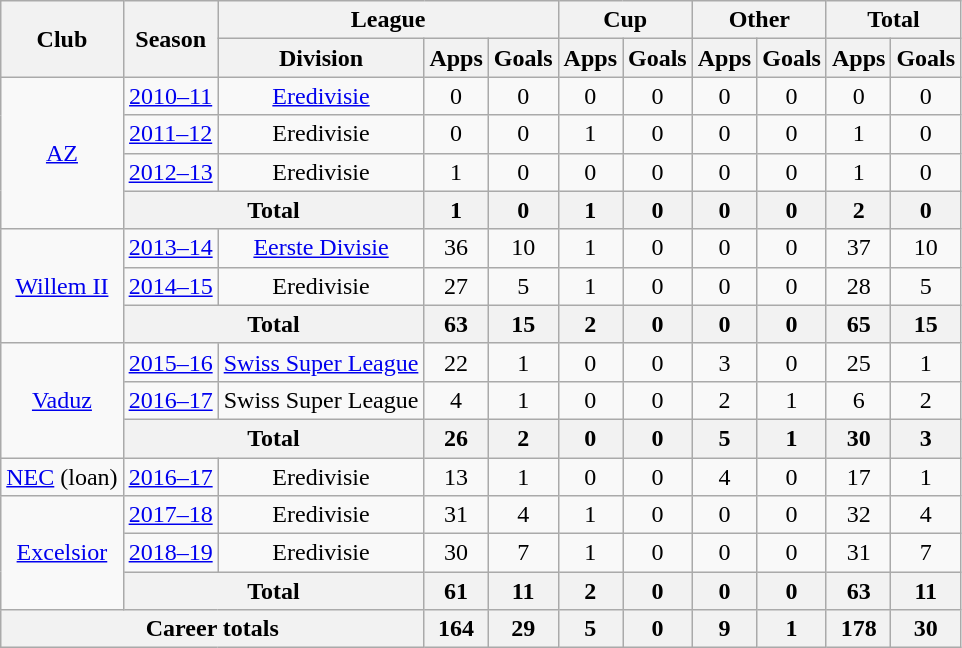<table class="wikitable" style="text-align: center">
<tr>
<th rowspan="2">Club</th>
<th rowspan="2">Season</th>
<th colspan="3">League</th>
<th colspan="2">Cup</th>
<th colspan="2">Other</th>
<th colspan="2">Total</th>
</tr>
<tr>
<th>Division</th>
<th>Apps</th>
<th>Goals</th>
<th>Apps</th>
<th>Goals</th>
<th>Apps</th>
<th>Goals</th>
<th>Apps</th>
<th>Goals</th>
</tr>
<tr>
<td rowspan="4"><a href='#'>AZ</a></td>
<td><a href='#'>2010–11</a></td>
<td><a href='#'>Eredivisie</a></td>
<td>0</td>
<td>0</td>
<td>0</td>
<td>0</td>
<td>0</td>
<td>0</td>
<td>0</td>
<td>0</td>
</tr>
<tr>
<td><a href='#'>2011–12</a></td>
<td>Eredivisie</td>
<td>0</td>
<td>0</td>
<td>1</td>
<td>0</td>
<td>0</td>
<td>0</td>
<td>1</td>
<td>0</td>
</tr>
<tr>
<td><a href='#'>2012–13</a></td>
<td>Eredivisie</td>
<td>1</td>
<td>0</td>
<td>0</td>
<td>0</td>
<td>0</td>
<td>0</td>
<td>1</td>
<td>0</td>
</tr>
<tr>
<th colspan="2">Total</th>
<th>1</th>
<th>0</th>
<th>1</th>
<th>0</th>
<th>0</th>
<th>0</th>
<th>2</th>
<th>0</th>
</tr>
<tr>
<td rowspan="3"><a href='#'>Willem II</a></td>
<td><a href='#'>2013–14</a></td>
<td><a href='#'>Eerste Divisie</a></td>
<td>36</td>
<td>10</td>
<td>1</td>
<td>0</td>
<td>0</td>
<td>0</td>
<td>37</td>
<td>10</td>
</tr>
<tr>
<td><a href='#'>2014–15</a></td>
<td>Eredivisie</td>
<td>27</td>
<td>5</td>
<td>1</td>
<td>0</td>
<td>0</td>
<td>0</td>
<td>28</td>
<td>5</td>
</tr>
<tr>
<th colspan="2">Total</th>
<th>63</th>
<th>15</th>
<th>2</th>
<th>0</th>
<th>0</th>
<th>0</th>
<th>65</th>
<th>15</th>
</tr>
<tr>
<td rowspan="3"><a href='#'>Vaduz</a></td>
<td><a href='#'>2015–16</a></td>
<td><a href='#'>Swiss Super League</a></td>
<td>22</td>
<td>1</td>
<td>0</td>
<td>0</td>
<td>3</td>
<td>0</td>
<td>25</td>
<td>1</td>
</tr>
<tr>
<td><a href='#'>2016–17</a></td>
<td>Swiss Super League</td>
<td>4</td>
<td>1</td>
<td>0</td>
<td>0</td>
<td>2</td>
<td>1</td>
<td>6</td>
<td>2</td>
</tr>
<tr>
<th colspan="2">Total</th>
<th>26</th>
<th>2</th>
<th>0</th>
<th>0</th>
<th>5</th>
<th>1</th>
<th>30</th>
<th>3</th>
</tr>
<tr>
<td><a href='#'>NEC</a> (loan)</td>
<td><a href='#'>2016–17</a></td>
<td>Eredivisie</td>
<td>13</td>
<td>1</td>
<td>0</td>
<td>0</td>
<td>4</td>
<td>0</td>
<td>17</td>
<td>1</td>
</tr>
<tr>
<td rowspan="3"><a href='#'>Excelsior</a></td>
<td><a href='#'>2017–18</a></td>
<td>Eredivisie</td>
<td>31</td>
<td>4</td>
<td>1</td>
<td>0</td>
<td>0</td>
<td>0</td>
<td>32</td>
<td>4</td>
</tr>
<tr>
<td><a href='#'>2018–19</a></td>
<td>Eredivisie</td>
<td>30</td>
<td>7</td>
<td>1</td>
<td>0</td>
<td>0</td>
<td>0</td>
<td>31</td>
<td>7</td>
</tr>
<tr>
<th colspan="2">Total</th>
<th>61</th>
<th>11</th>
<th>2</th>
<th>0</th>
<th>0</th>
<th>0</th>
<th>63</th>
<th>11</th>
</tr>
<tr>
<th colspan="3">Career totals</th>
<th>164</th>
<th>29</th>
<th>5</th>
<th>0</th>
<th>9</th>
<th>1</th>
<th>178</th>
<th>30</th>
</tr>
</table>
